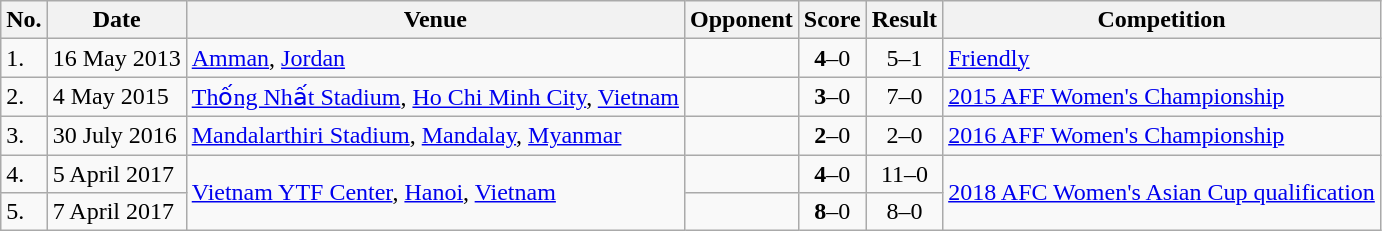<table class="wikitable">
<tr>
<th>No.</th>
<th>Date</th>
<th>Venue</th>
<th>Opponent</th>
<th>Score</th>
<th>Result</th>
<th>Competition</th>
</tr>
<tr>
<td>1.</td>
<td>16 May 2013</td>
<td><a href='#'>Amman</a>, <a href='#'>Jordan</a></td>
<td></td>
<td align=center><strong>4</strong>–0</td>
<td align=center>5–1</td>
<td><a href='#'>Friendly</a></td>
</tr>
<tr>
<td>2.</td>
<td>4 May 2015</td>
<td><a href='#'>Thống Nhất Stadium</a>, <a href='#'>Ho Chi Minh City</a>, <a href='#'>Vietnam</a></td>
<td></td>
<td align=center><strong>3</strong>–0</td>
<td align=center>7–0</td>
<td><a href='#'>2015 AFF Women's Championship</a></td>
</tr>
<tr>
<td>3.</td>
<td>30 July 2016</td>
<td><a href='#'>Mandalarthiri Stadium</a>, <a href='#'>Mandalay</a>, <a href='#'>Myanmar</a></td>
<td></td>
<td align=center><strong>2</strong>–0</td>
<td align=center>2–0</td>
<td><a href='#'>2016 AFF Women's Championship</a></td>
</tr>
<tr>
<td>4.</td>
<td>5 April 2017</td>
<td rowspan="2"><a href='#'>Vietnam YTF Center</a>, <a href='#'>Hanoi</a>, <a href='#'>Vietnam</a></td>
<td></td>
<td align=center><strong>4</strong>–0</td>
<td align=center>11–0</td>
<td rowspan="2"><a href='#'>2018 AFC Women's Asian Cup qualification</a></td>
</tr>
<tr>
<td>5.</td>
<td>7 April 2017</td>
<td></td>
<td align=center><strong>8</strong>–0</td>
<td align=center>8–0</td>
</tr>
</table>
